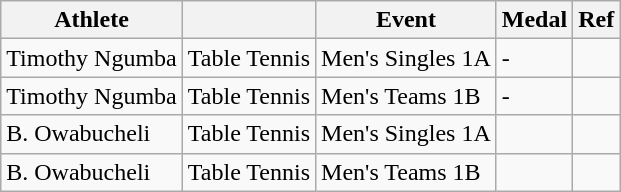<table class="wikitable sortable">
<tr>
<th>Athlete</th>
<th></th>
<th>Event</th>
<th>Medal</th>
<th>Ref</th>
</tr>
<tr>
<td>Timothy Ngumba</td>
<td>Table Tennis</td>
<td>Men's Singles 1A</td>
<td>-</td>
<td></td>
</tr>
<tr>
<td>Timothy Ngumba</td>
<td>Table Tennis</td>
<td>Men's Teams 1B</td>
<td>-</td>
<td></td>
</tr>
<tr>
<td>B. Owabucheli</td>
<td>Table Tennis</td>
<td>Men's Singles 1A</td>
<td></td>
<td></td>
</tr>
<tr>
<td>B. Owabucheli</td>
<td>Table Tennis</td>
<td>Men's Teams 1B</td>
<td></td>
<td></td>
</tr>
</table>
